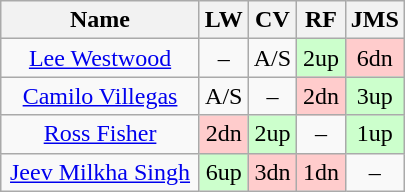<table class="wikitable" style="text-align: center;">
<tr>
<th width=125>Name</th>
<th width=25>LW</th>
<th width=25>CV</th>
<th width=25>RF</th>
<th width=25>JMS</th>
</tr>
<tr>
<td><a href='#'>Lee Westwood</a></td>
<td>–</td>
<td>A/S</td>
<td style="background:#ccffcc;">2up</td>
<td style="background:#ffcccc;">6dn</td>
</tr>
<tr>
<td><a href='#'>Camilo Villegas</a></td>
<td>A/S</td>
<td>–</td>
<td style="background:#ffcccc;">2dn</td>
<td style="background:#ccffcc;">3up</td>
</tr>
<tr>
<td><a href='#'>Ross Fisher</a></td>
<td style="background:#ffcccc;">2dn</td>
<td style="background:#ccffcc;">2up</td>
<td>–</td>
<td style="background:#ccffcc;">1up</td>
</tr>
<tr>
<td><a href='#'>Jeev Milkha Singh</a></td>
<td style="background:#ccffcc;">6up</td>
<td style="background:#ffcccc;">3dn</td>
<td style="background:#ffcccc;">1dn</td>
<td>–</td>
</tr>
</table>
